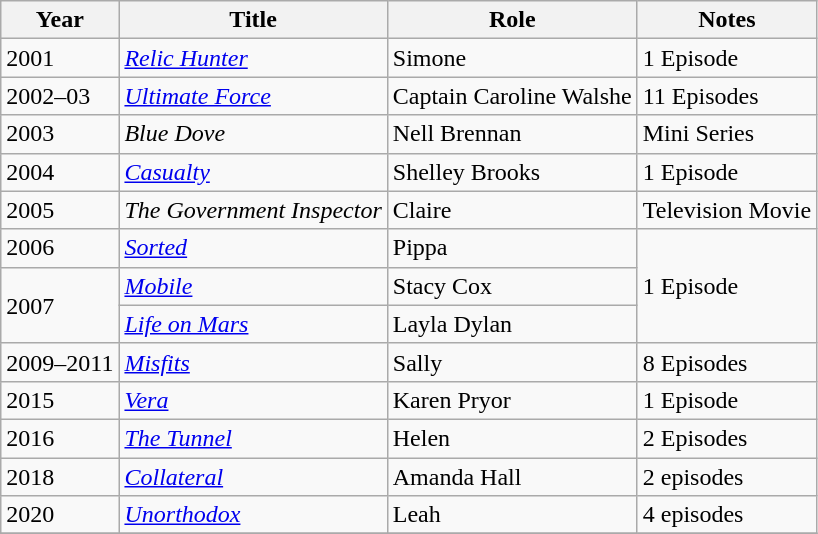<table class="wikitable sortable">
<tr>
<th>Year</th>
<th>Title</th>
<th>Role</th>
<th>Notes</th>
</tr>
<tr>
<td>2001</td>
<td><em><a href='#'>Relic Hunter</a></em></td>
<td>Simone</td>
<td>1 Episode</td>
</tr>
<tr>
<td>2002–03</td>
<td><em><a href='#'>Ultimate Force</a></em></td>
<td>Captain Caroline Walshe</td>
<td>11 Episodes</td>
</tr>
<tr>
<td>2003</td>
<td><em>Blue Dove</em></td>
<td>Nell Brennan</td>
<td>Mini Series</td>
</tr>
<tr>
<td>2004</td>
<td><em><a href='#'>Casualty</a></em></td>
<td>Shelley Brooks</td>
<td>1 Episode</td>
</tr>
<tr>
<td>2005</td>
<td><em>The Government Inspector</em></td>
<td>Claire</td>
<td>Television Movie</td>
</tr>
<tr>
<td>2006</td>
<td><em><a href='#'>Sorted</a></em></td>
<td>Pippa</td>
<td rowspan="3">1 Episode</td>
</tr>
<tr>
<td rowspan="2">2007</td>
<td><em><a href='#'>Mobile</a></em></td>
<td>Stacy Cox</td>
</tr>
<tr>
<td><em><a href='#'>Life on Mars</a></em></td>
<td>Layla Dylan</td>
</tr>
<tr>
<td>2009–2011</td>
<td><em><a href='#'>Misfits</a></em></td>
<td>Sally</td>
<td>8 Episodes</td>
</tr>
<tr>
<td>2015</td>
<td><em><a href='#'>Vera</a></em></td>
<td>Karen Pryor</td>
<td>1 Episode</td>
</tr>
<tr>
<td>2016</td>
<td><em><a href='#'>The Tunnel</a></em></td>
<td>Helen</td>
<td>2 Episodes</td>
</tr>
<tr>
<td>2018</td>
<td><em><a href='#'>Collateral</a></em></td>
<td>Amanda Hall</td>
<td>2 episodes</td>
</tr>
<tr>
<td>2020</td>
<td><em><a href='#'>Unorthodox</a></em></td>
<td>Leah</td>
<td>4 episodes</td>
</tr>
<tr>
</tr>
</table>
